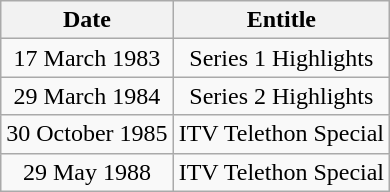<table class="wikitable" style="text-align:center;">
<tr>
<th>Date</th>
<th>Entitle</th>
</tr>
<tr>
<td>17 March 1983</td>
<td>Series 1 Highlights</td>
</tr>
<tr>
<td>29 March 1984</td>
<td>Series 2 Highlights</td>
</tr>
<tr>
<td>30 October 1985</td>
<td>ITV Telethon Special</td>
</tr>
<tr>
<td>29 May 1988</td>
<td>ITV Telethon Special</td>
</tr>
</table>
